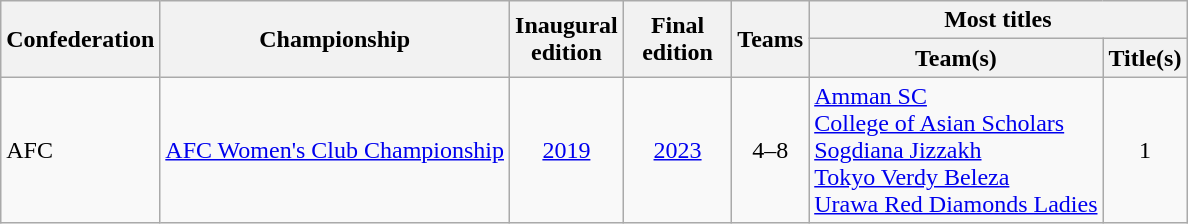<table class="wikitable sortable">
<tr>
<th rowspan=2>Confederation</th>
<th rowspan=2>Championship</th>
<th width=65 rowspan=2>Inaugural<br>edition</th>
<th width=65 rowspan=2>Final<br>edition</th>
<th rowspan=2>Teams</th>
<th colspan=2>Most titles</th>
</tr>
<tr>
<th class="unsortable">Team(s)</th>
<th>Title(s)</th>
</tr>
<tr>
<td>AFC</td>
<td><a href='#'>AFC Women's Club Championship</a></td>
<td align=center><a href='#'>2019</a></td>
<td align=center><a href='#'>2023</a></td>
<td align=center>4–8</td>
<td> <a href='#'>Amman SC</a><br> <a href='#'>College of Asian Scholars</a><br> <a href='#'>Sogdiana Jizzakh</a><br> <a href='#'>Tokyo Verdy Beleza</a><br> <a href='#'>Urawa Red Diamonds Ladies</a></td>
<td align=center>1</td>
</tr>
</table>
